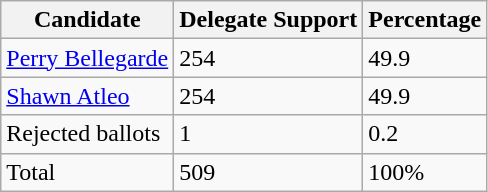<table class="wikitable">
<tr>
<th>Candidate</th>
<th>Delegate Support</th>
<th>Percentage</th>
</tr>
<tr>
<td><a href='#'>Perry Bellegarde</a></td>
<td>254</td>
<td>49.9</td>
</tr>
<tr>
<td><a href='#'>Shawn Atleo</a></td>
<td>254</td>
<td>49.9</td>
</tr>
<tr>
<td>Rejected ballots</td>
<td>1</td>
<td>0.2</td>
</tr>
<tr>
<td>Total</td>
<td>509</td>
<td>100%</td>
</tr>
</table>
